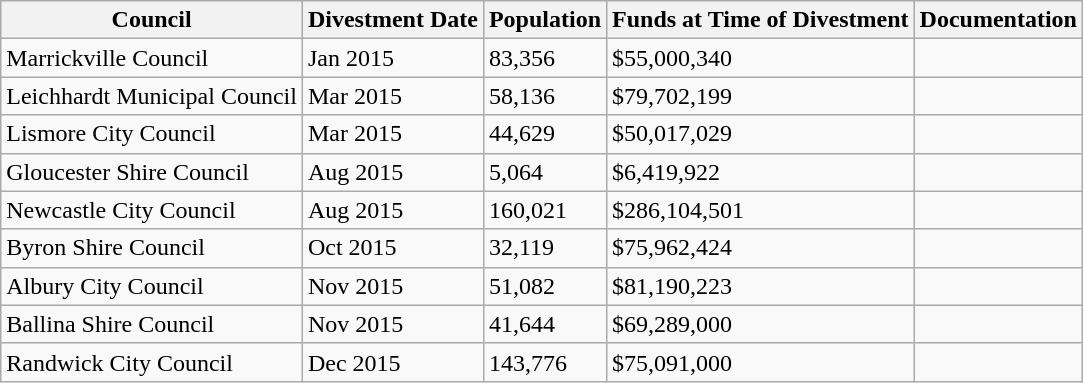<table class="wikitable">
<tr>
<th>Council</th>
<th>Divestment Date</th>
<th>Population</th>
<th>Funds at Time of Divestment</th>
<th>Documentation</th>
</tr>
<tr>
<td>Marrickville Council</td>
<td>Jan 2015</td>
<td>83,356</td>
<td>$55,000,340</td>
<td></td>
</tr>
<tr>
<td>Leichhardt Municipal Council</td>
<td>Mar 2015</td>
<td>58,136</td>
<td>$79,702,199</td>
<td></td>
</tr>
<tr>
<td>Lismore City Council</td>
<td>Mar 2015</td>
<td>44,629</td>
<td>$50,017,029</td>
<td></td>
</tr>
<tr>
<td>Gloucester Shire Council</td>
<td>Aug 2015</td>
<td>5,064</td>
<td>$6,419,922</td>
<td></td>
</tr>
<tr>
<td>Newcastle City Council</td>
<td>Aug 2015</td>
<td>160,021</td>
<td>$286,104,501</td>
<td></td>
</tr>
<tr>
<td>Byron Shire Council</td>
<td>Oct 2015</td>
<td>32,119</td>
<td>$75,962,424</td>
<td></td>
</tr>
<tr>
<td>Albury City Council</td>
<td>Nov 2015</td>
<td>51,082</td>
<td>$81,190,223</td>
<td></td>
</tr>
<tr>
<td>Ballina Shire Council</td>
<td>Nov 2015</td>
<td>41,644</td>
<td>$69,289,000</td>
<td></td>
</tr>
<tr>
<td>Randwick City Council</td>
<td>Dec 2015</td>
<td>143,776</td>
<td>$75,091,000</td>
<td></td>
</tr>
</table>
